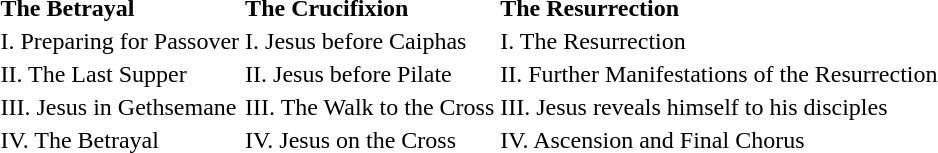<table>
<tr>
<td><strong>The Betrayal</strong></td>
<td><strong>The Crucifixion</strong></td>
<td><strong>The Resurrection</strong></td>
</tr>
<tr>
<td>I. Preparing for Passover</td>
<td>I. Jesus before Caiphas</td>
<td>I. The Resurrection</td>
</tr>
<tr>
<td>II. The Last Supper</td>
<td>II. Jesus before Pilate</td>
<td>II. Further Manifestations of the Resurrection</td>
</tr>
<tr>
<td>III. Jesus in Gethsemane</td>
<td>III. The Walk to the Cross</td>
<td>III. Jesus reveals himself to his disciples</td>
</tr>
<tr>
<td>IV. The Betrayal</td>
<td>IV. Jesus on the Cross</td>
<td>IV. Ascension and Final Chorus</td>
</tr>
</table>
